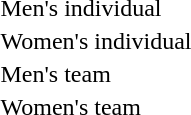<table>
<tr>
<td>Men's individual</td>
<td></td>
<td></td>
<td></td>
</tr>
<tr>
<td>Women's individual</td>
<td></td>
<td></td>
<td></td>
</tr>
<tr>
<td>Men's team</td>
<td></td>
<td></td>
<td></td>
</tr>
<tr>
<td>Women's team</td>
<td></td>
<td></td>
<td></td>
</tr>
<tr>
</tr>
</table>
